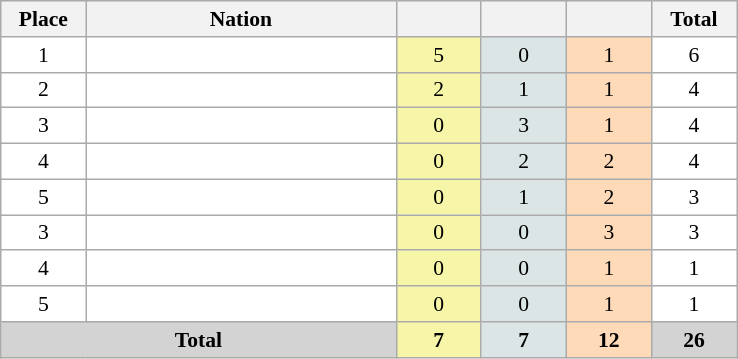<table class=wikitable style="border:1px solid #AAAAAA;font-size:90%">
<tr bgcolor="#EFEFEF">
<th width=50>Place</th>
<th width=200>Nation</th>
<th width=50></th>
<th width=50></th>
<th width=50></th>
<th width=50>Total</th>
</tr>
<tr align="center" valign="top" bgcolor="#FFFFFF">
<td>1</td>
<td align="left"></td>
<td style="background:#F7F6A8;">5</td>
<td style="background:#DCE5E5;">0</td>
<td style="background:#FFDAB9;">1</td>
<td>6</td>
</tr>
<tr align="center" valign="top" bgcolor="#FFFFFF">
<td>2</td>
<td align="left"></td>
<td style="background:#F7F6A8;">2</td>
<td style="background:#DCE5E5;">1</td>
<td style="background:#FFDAB9;">1</td>
<td>4</td>
</tr>
<tr align="center" valign="top" bgcolor="#FFFFFF">
<td>3</td>
<td align="left"></td>
<td style="background:#F7F6A8;">0</td>
<td style="background:#DCE5E5;">3</td>
<td style="background:#FFDAB9;">1</td>
<td>4</td>
</tr>
<tr align="center" valign="top" bgcolor="#FFFFFF">
<td>4</td>
<td align="left"></td>
<td style="background:#F7F6A8;">0</td>
<td style="background:#DCE5E5;">2</td>
<td style="background:#FFDAB9;">2</td>
<td>4</td>
</tr>
<tr align="center" valign="top" bgcolor="#FFFFFF">
<td>5</td>
<td align="left"></td>
<td style="background:#F7F6A8;">0</td>
<td style="background:#DCE5E5;">1</td>
<td style="background:#FFDAB9;">2</td>
<td>3</td>
</tr>
<tr align="center" valign="top" bgcolor="#FFFFFF">
<td>3</td>
<td align="left"></td>
<td style="background:#F7F6A8;">0</td>
<td style="background:#DCE5E5;">0</td>
<td style="background:#FFDAB9;">3</td>
<td>3</td>
</tr>
<tr align="center" valign="top" bgcolor="#FFFFFF">
<td>4</td>
<td align="left"></td>
<td style="background:#F7F6A8;">0</td>
<td style="background:#DCE5E5;">0</td>
<td style="background:#FFDAB9;">1</td>
<td>1</td>
</tr>
<tr align="center" valign="top" bgcolor="#FFFFFF">
<td>5</td>
<td align="left"></td>
<td style="background:#F7F6A8;">0</td>
<td style="background:#DCE5E5;">0</td>
<td style="background:#FFDAB9;">1</td>
<td>1</td>
</tr>
<tr align="center">
<td colspan="2" bgcolor=D3D3D3><strong>Total</strong></td>
<td style="background:#F7F6A8;"><strong>7</strong></td>
<td style="background:#DCE5E5;"><strong>7</strong></td>
<td style="background:#FFDAB9;"><strong>12</strong></td>
<td bgcolor=D3D3D3><strong>26</strong></td>
</tr>
</table>
